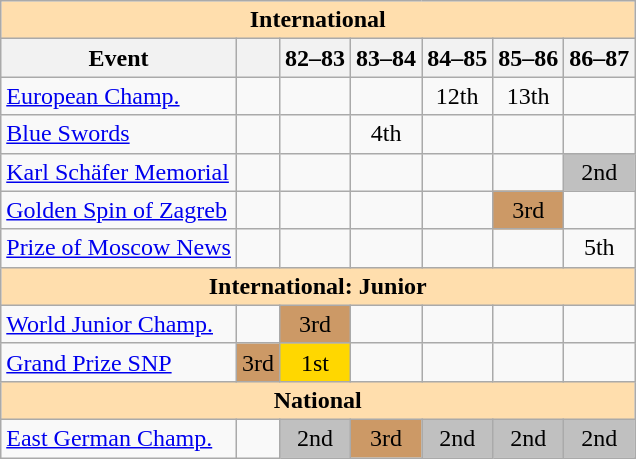<table class="wikitable" style="text-align:center">
<tr>
<th style="background-color: #ffdead; " colspan=7 align=center>International</th>
</tr>
<tr>
<th>Event</th>
<th></th>
<th>82–83</th>
<th>83–84</th>
<th>84–85</th>
<th>85–86</th>
<th>86–87</th>
</tr>
<tr>
<td align=left><a href='#'>European Champ.</a></td>
<td></td>
<td></td>
<td></td>
<td>12th</td>
<td>13th</td>
<td></td>
</tr>
<tr>
<td align=left><a href='#'>Blue Swords</a></td>
<td></td>
<td></td>
<td>4th</td>
<td></td>
<td></td>
<td></td>
</tr>
<tr>
<td align=left><a href='#'>Karl Schäfer Memorial</a></td>
<td></td>
<td></td>
<td></td>
<td></td>
<td></td>
<td bgcolor=silver>2nd</td>
</tr>
<tr>
<td align=left><a href='#'>Golden Spin of Zagreb</a></td>
<td></td>
<td></td>
<td></td>
<td></td>
<td bgcolor=cc9966>3rd</td>
<td></td>
</tr>
<tr>
<td align=left><a href='#'>Prize of Moscow News</a></td>
<td></td>
<td></td>
<td></td>
<td></td>
<td></td>
<td>5th</td>
</tr>
<tr>
<th style="background-color: #ffdead; " colspan=7 align=center>International: Junior</th>
</tr>
<tr>
<td align=left><a href='#'>World Junior Champ.</a></td>
<td></td>
<td bgcolor=cc9966>3rd</td>
<td></td>
<td></td>
<td></td>
<td></td>
</tr>
<tr>
<td align=left><a href='#'>Grand Prize SNP</a></td>
<td bgcolor=cc9966>3rd</td>
<td bgcolor=gold>1st</td>
<td></td>
<td></td>
<td></td>
<td></td>
</tr>
<tr>
<th style="background-color: #ffdead; " colspan=7 align=center>National</th>
</tr>
<tr>
<td align=left><a href='#'>East German Champ.</a></td>
<td></td>
<td bgcolor=silver>2nd</td>
<td bgcolor=cc9966>3rd</td>
<td bgcolor=silver>2nd</td>
<td bgcolor=silver>2nd</td>
<td bgcolor=silver>2nd</td>
</tr>
</table>
